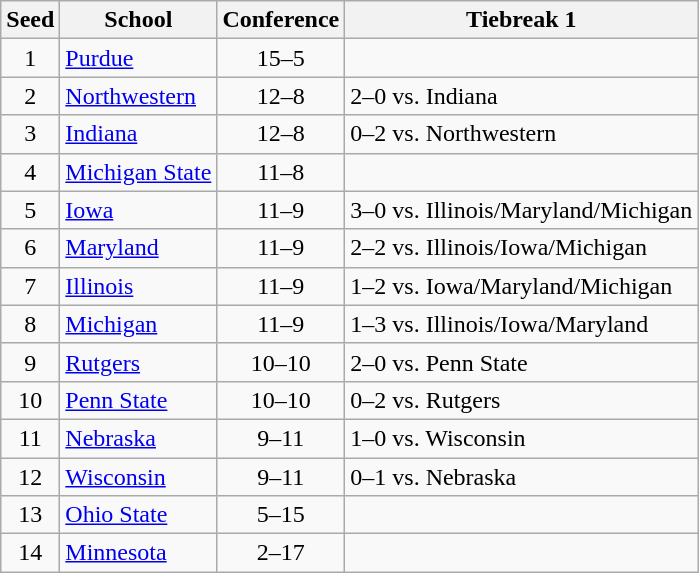<table class="wikitable">
<tr>
<th>Seed</th>
<th>School</th>
<th>Conference</th>
<th>Tiebreak 1</th>
</tr>
<tr>
<td align=center>1</td>
<td><a href='#'>Purdue</a></td>
<td align=center>15–5</td>
<td></td>
</tr>
<tr>
<td align=center>2</td>
<td><a href='#'>Northwestern</a></td>
<td align=center>12–8</td>
<td>2–0 vs. Indiana</td>
</tr>
<tr>
<td align=center>3</td>
<td><a href='#'>Indiana</a></td>
<td align=center>12–8</td>
<td>0–2 vs. Northwestern</td>
</tr>
<tr>
<td align=center>4</td>
<td><a href='#'>Michigan State</a></td>
<td align=center>11–8</td>
<td></td>
</tr>
<tr>
<td align=center>5</td>
<td><a href='#'>Iowa</a></td>
<td align=center>11–9</td>
<td>3–0 vs. Illinois/Maryland/Michigan</td>
</tr>
<tr>
<td align=center>6</td>
<td><a href='#'>Maryland</a></td>
<td align=center>11–9</td>
<td>2–2 vs. Illinois/Iowa/Michigan</td>
</tr>
<tr>
<td align=center>7</td>
<td><a href='#'>Illinois</a></td>
<td align=center>11–9</td>
<td>1–2 vs. Iowa/Maryland/Michigan</td>
</tr>
<tr>
<td align=center>8</td>
<td><a href='#'>Michigan</a></td>
<td align=center>11–9</td>
<td>1–3 vs. Illinois/Iowa/Maryland</td>
</tr>
<tr>
<td align=center>9</td>
<td><a href='#'>Rutgers</a></td>
<td align=center>10–10</td>
<td>2–0 vs. Penn State</td>
</tr>
<tr>
<td align=center>10</td>
<td><a href='#'>Penn State</a></td>
<td align=center>10–10</td>
<td>0–2 vs. Rutgers</td>
</tr>
<tr>
<td align=center>11</td>
<td><a href='#'>Nebraska</a></td>
<td align=center>9–11</td>
<td>1–0 vs. Wisconsin</td>
</tr>
<tr>
<td align=center>12</td>
<td><a href='#'>Wisconsin</a></td>
<td align=center>9–11</td>
<td>0–1 vs. Nebraska</td>
</tr>
<tr>
<td align=center>13</td>
<td><a href='#'>Ohio State</a></td>
<td align=center>5–15</td>
<td></td>
</tr>
<tr>
<td align=center>14</td>
<td><a href='#'>Minnesota</a></td>
<td align=center>2–17</td>
<td></td>
</tr>
</table>
